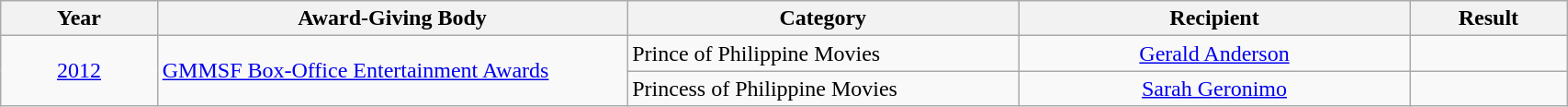<table | width="90%" class="wikitable sortable">
<tr>
<th width="10%">Year</th>
<th width="30%">Award-Giving Body</th>
<th width="25%">Category</th>
<th width="25%">Recipient</th>
<th width="10%">Result</th>
</tr>
<tr>
<td rowspan="2" align="center"><a href='#'>2012</a></td>
<td rowspan="2" align="left"><a href='#'>GMMSF Box-Office Entertainment Awards</a></td>
<td align="left">Prince of Philippine Movies</td>
<td align="center"><a href='#'>Gerald Anderson</a></td>
<td></td>
</tr>
<tr>
<td>Princess of Philippine Movies</td>
<td align=center><a href='#'>Sarah Geronimo</a></td>
<td></td>
</tr>
</table>
